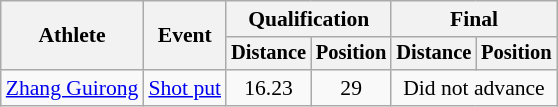<table class=wikitable style="font-size:90%">
<tr>
<th rowspan="2">Athlete</th>
<th rowspan="2">Event</th>
<th colspan="2">Qualification</th>
<th colspan="2">Final</th>
</tr>
<tr style="font-size:95%">
<th>Distance</th>
<th>Position</th>
<th>Distance</th>
<th>Position</th>
</tr>
<tr align=center>
<td align=left><a href='#'>Zhang Guirong</a></td>
<td align=left><a href='#'>Shot put</a></td>
<td>16.23</td>
<td>29</td>
<td colspan=2>Did not advance</td>
</tr>
</table>
